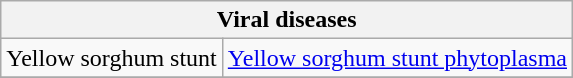<table class="wikitable" style="clear">
<tr>
<th colspan=2><strong>Viral diseases</strong><br></th>
</tr>
<tr>
<td>Yellow sorghum stunt</td>
<td><a href='#'>Yellow sorghum stunt phytoplasma</a></td>
</tr>
<tr>
</tr>
</table>
